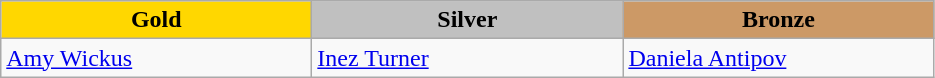<table class="wikitable" style="text-align:left">
<tr align="center">
<td width=200 bgcolor=gold><strong>Gold</strong></td>
<td width=200 bgcolor=silver><strong>Silver</strong></td>
<td width=200 bgcolor=CC9966><strong>Bronze</strong></td>
</tr>
<tr>
<td><a href='#'>Amy Wickus</a><br><em></em></td>
<td><a href='#'>Inez Turner</a><br><em></em></td>
<td><a href='#'>Daniela Antipov</a><br><em></em></td>
</tr>
</table>
